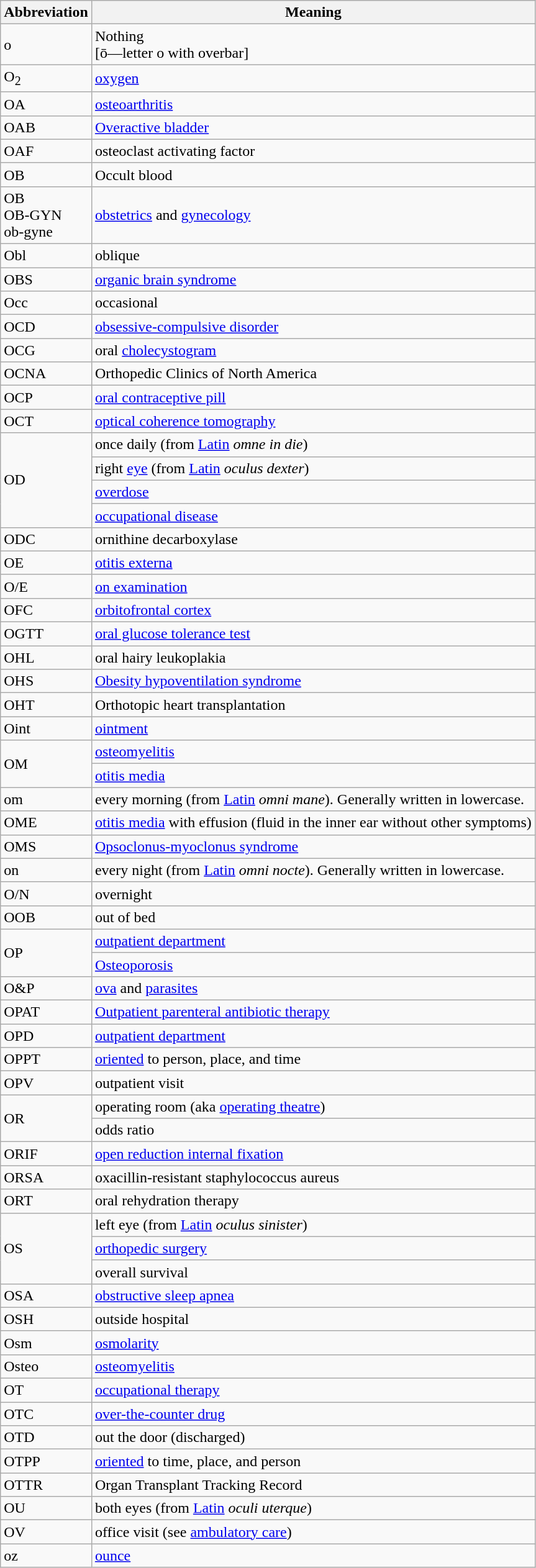<table class="wikitable sortable">
<tr>
<th scope="col">Abbreviation</th>
<th scope="col">Meaning</th>
</tr>
<tr>
<td><span>o</span></td>
<td>Nothing <br> [ō—letter o with overbar]</td>
</tr>
<tr>
<td>O<sub>2</sub></td>
<td><a href='#'>oxygen</a></td>
</tr>
<tr>
<td>OA</td>
<td><a href='#'>osteoarthritis</a></td>
</tr>
<tr>
<td>OAB</td>
<td><a href='#'>Overactive bladder</a></td>
</tr>
<tr>
<td>OAF</td>
<td>osteoclast activating factor</td>
</tr>
<tr>
<td>OB</td>
<td>Occult blood</td>
</tr>
<tr>
<td>OB <br> OB-GYN <br> ob-gyne</td>
<td><a href='#'>obstetrics</a> and <a href='#'>gynecology</a></td>
</tr>
<tr>
<td>Obl</td>
<td>oblique</td>
</tr>
<tr>
<td>OBS</td>
<td><a href='#'>organic brain syndrome</a></td>
</tr>
<tr>
<td>Occ</td>
<td>occasional</td>
</tr>
<tr>
<td>OCD</td>
<td><a href='#'>obsessive-compulsive disorder</a></td>
</tr>
<tr>
<td>OCG</td>
<td>oral <a href='#'>cholecystogram</a></td>
</tr>
<tr>
<td>OCNA</td>
<td>Orthopedic Clinics of North America</td>
</tr>
<tr>
<td>OCP</td>
<td><a href='#'>oral contraceptive pill</a></td>
</tr>
<tr>
<td>OCT</td>
<td><a href='#'>optical coherence tomography</a></td>
</tr>
<tr>
<td rowspan="4">OD</td>
<td>once daily (from <a href='#'>Latin</a> <em>omne in die</em>)</td>
</tr>
<tr>
<td>right <a href='#'>eye</a> (from <a href='#'>Latin</a> <em>oculus dexter</em>)</td>
</tr>
<tr>
<td><a href='#'>overdose</a></td>
</tr>
<tr>
<td><a href='#'>occupational disease</a></td>
</tr>
<tr>
<td>ODC</td>
<td>ornithine decarboxylase</td>
</tr>
<tr>
<td>OE</td>
<td><a href='#'>otitis externa</a></td>
</tr>
<tr>
<td>O/E</td>
<td><a href='#'>on examination</a></td>
</tr>
<tr>
<td>OFC</td>
<td><a href='#'>orbitofrontal cortex</a></td>
</tr>
<tr>
<td>OGTT</td>
<td><a href='#'>oral glucose tolerance test</a></td>
</tr>
<tr>
<td>OHL</td>
<td>oral hairy leukoplakia</td>
</tr>
<tr>
<td>OHS</td>
<td><a href='#'>Obesity hypoventilation syndrome</a></td>
</tr>
<tr>
<td>OHT</td>
<td>Orthotopic heart transplantation</td>
</tr>
<tr>
<td>Oint</td>
<td><a href='#'>ointment</a></td>
</tr>
<tr>
<td rowspan="2">OM</td>
<td><a href='#'>osteomyelitis</a></td>
</tr>
<tr>
<td><a href='#'>otitis media</a></td>
</tr>
<tr>
<td>om</td>
<td>every morning (from <a href='#'>Latin</a> <em>omni mane</em>). Generally written in lowercase.</td>
</tr>
<tr>
<td>OME</td>
<td><a href='#'>otitis media</a> with effusion (fluid in the inner ear without other symptoms)</td>
</tr>
<tr>
<td>OMS</td>
<td><a href='#'>Opsoclonus-myoclonus syndrome</a></td>
</tr>
<tr>
<td>on</td>
<td>every night (from <a href='#'>Latin</a> <em>omni nocte</em>). Generally written in lowercase.</td>
</tr>
<tr>
<td>O/N</td>
<td>overnight</td>
</tr>
<tr>
<td>OOB</td>
<td>out of bed</td>
</tr>
<tr>
<td rowspan="2">OP</td>
<td><a href='#'>outpatient department</a></td>
</tr>
<tr>
<td><a href='#'>Osteoporosis</a></td>
</tr>
<tr>
<td>O&P</td>
<td><a href='#'>ova</a> and <a href='#'>parasites</a></td>
</tr>
<tr>
<td>OPAT</td>
<td><a href='#'>Outpatient parenteral antibiotic therapy</a></td>
</tr>
<tr>
<td>OPD</td>
<td><a href='#'>outpatient department</a></td>
</tr>
<tr>
<td>OPPT</td>
<td><a href='#'>oriented</a> to person, place, and time</td>
</tr>
<tr>
<td>OPV</td>
<td>outpatient visit</td>
</tr>
<tr>
<td rowspan="2">OR</td>
<td>operating room (aka <a href='#'>operating theatre</a>)</td>
</tr>
<tr>
<td>odds ratio</td>
</tr>
<tr>
<td>ORIF</td>
<td><a href='#'>open reduction internal fixation</a></td>
</tr>
<tr>
<td>ORSA</td>
<td>oxacillin-resistant staphylococcus aureus</td>
</tr>
<tr>
<td>ORT</td>
<td>oral rehydration therapy</td>
</tr>
<tr>
<td rowspan="3">OS</td>
<td>left eye (from <a href='#'>Latin</a> <em>oculus sinister</em>)</td>
</tr>
<tr>
<td><a href='#'>orthopedic surgery</a></td>
</tr>
<tr>
<td>overall survival</td>
</tr>
<tr>
<td>OSA</td>
<td><a href='#'>obstructive sleep apnea</a></td>
</tr>
<tr>
<td>OSH</td>
<td>outside hospital</td>
</tr>
<tr>
<td>Osm</td>
<td><a href='#'>osmolarity</a></td>
</tr>
<tr>
<td>Osteo</td>
<td><a href='#'>osteomyelitis</a></td>
</tr>
<tr>
<td>OT</td>
<td><a href='#'>occupational therapy</a></td>
</tr>
<tr>
<td>OTC</td>
<td><a href='#'>over-the-counter drug</a></td>
</tr>
<tr>
<td>OTD</td>
<td>out the door (discharged)</td>
</tr>
<tr>
<td>OTPP</td>
<td><a href='#'>oriented</a> to time, place, and person</td>
</tr>
<tr>
<td>OTTR</td>
<td>Organ Transplant Tracking Record</td>
</tr>
<tr>
<td>OU</td>
<td>both eyes (from <a href='#'>Latin</a> <em>oculi uterque</em>)</td>
</tr>
<tr>
<td>OV</td>
<td>office visit (see <a href='#'>ambulatory care</a>)</td>
</tr>
<tr>
<td>oz</td>
<td><a href='#'>ounce</a></td>
</tr>
</table>
